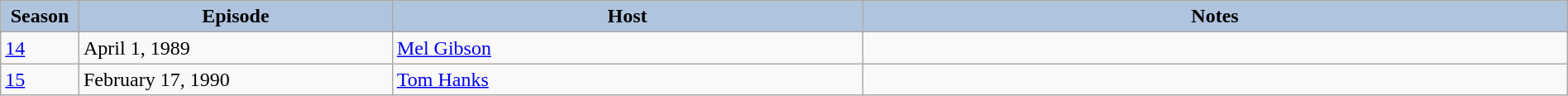<table class="wikitable" style="width:100%;">
<tr>
<th style="background:#b0c4de; width:5%;">Season</th>
<th style="background:#b0c4de; width:20%;">Episode</th>
<th style="background:#b0c4de; width:30%;">Host</th>
<th style="background:#b0c4de; width:45%;">Notes</th>
</tr>
<tr>
<td><a href='#'>14</a></td>
<td>April 1, 1989</td>
<td><a href='#'>Mel Gibson</a></td>
<td></td>
</tr>
<tr>
<td><a href='#'>15</a></td>
<td>February 17, 1990</td>
<td><a href='#'>Tom Hanks</a></td>
<td></td>
</tr>
</table>
